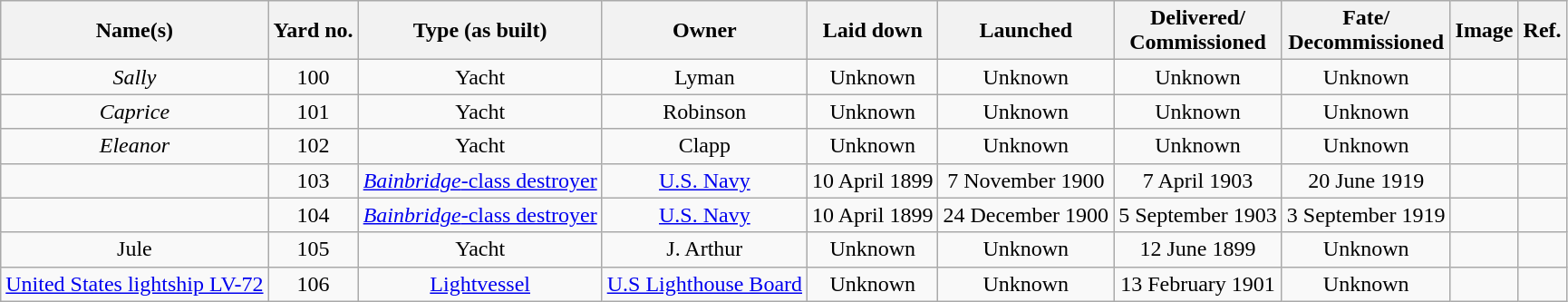<table class="wikitable sortable" style="text-align:left;">
<tr>
<th>Name(s)</th>
<th>Yard no.</th>
<th>Type (as built)</th>
<th>Owner</th>
<th>Laid down</th>
<th>Launched</th>
<th>Delivered/<br>Commissioned</th>
<th>Fate/<br>Decommissioned</th>
<th>Image</th>
<th>Ref.</th>
</tr>
<tr>
<td align="center"><em>Sally</em></td>
<td align="center">100</td>
<td align="center">Yacht</td>
<td align="center">Lyman</td>
<td align="center">Unknown</td>
<td align="center">Unknown</td>
<td align="center">Unknown</td>
<td align="center">Unknown</td>
<td align="center"></td>
<td align="center"></td>
</tr>
<tr>
<td align="center"><em>Caprice</em></td>
<td align="center">101</td>
<td align="center">Yacht</td>
<td align="center">Robinson</td>
<td align="center">Unknown</td>
<td align="center">Unknown</td>
<td align="center">Unknown</td>
<td align="center">Unknown</td>
<td align="center"></td>
<td align="center"></td>
</tr>
<tr>
<td align="center"><em>Eleanor</em></td>
<td align="center">102</td>
<td align="center">Yacht</td>
<td align="center">Clapp</td>
<td align="center">Unknown</td>
<td align="center">Unknown</td>
<td align="center">Unknown</td>
<td align="center">Unknown</td>
<td align="center"></td>
<td align="center"></td>
</tr>
<tr>
<td align="center"></td>
<td align="center">103</td>
<td align="center"><a href='#'><em>Bainbridge</em>-class destroyer</a></td>
<td align="center"><a href='#'>U.S. Navy</a></td>
<td align="center">10 April 1899</td>
<td align="center">7 November 1900</td>
<td align="center">7 April 1903</td>
<td align="center">20 June 1919</td>
<td align="center"></td>
<td align="center"></td>
</tr>
<tr>
<td align="center"></td>
<td align="center">104</td>
<td align="center"><a href='#'><em>Bainbridge</em>-class destroyer</a></td>
<td align="center"><a href='#'>U.S. Navy</a></td>
<td align="center">10 April 1899</td>
<td align="center">24 December 1900</td>
<td align="center">5 September 1903</td>
<td align="center">3 September 1919</td>
<td align="center"></td>
<td align="center"></td>
</tr>
<tr>
<td align="center">Jule</td>
<td align="center">105</td>
<td align="center">Yacht</td>
<td align="center">J. Arthur</td>
<td align="center">Unknown</td>
<td align="center">Unknown</td>
<td align="center">12 June 1899</td>
<td align="center">Unknown</td>
<td align="center"></td>
<td align="center"></td>
</tr>
<tr>
<td align="center"><a href='#'>United States lightship LV-72</a></td>
<td align="center">106</td>
<td align="center"><a href='#'>Lightvessel</a></td>
<td align="center"><a href='#'>U.S Lighthouse Board</a></td>
<td align="center">Unknown</td>
<td align="center">Unknown</td>
<td align="center">13 February 1901</td>
<td align="center">Unknown</td>
<td align="center"></td>
<td align="center"></td>
</tr>
</table>
